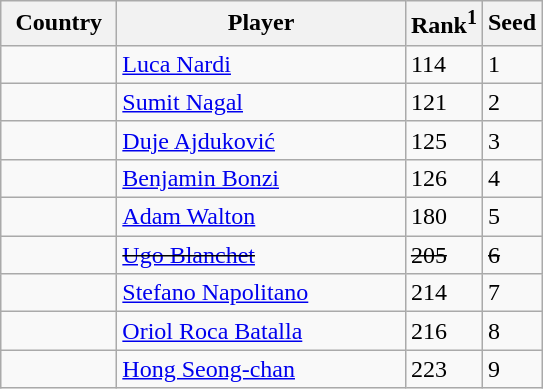<table class="sortable wikitable">
<tr>
<th width="70">Country</th>
<th width="185">Player</th>
<th>Rank<sup>1</sup></th>
<th>Seed</th>
</tr>
<tr>
<td></td>
<td><a href='#'>Luca Nardi</a></td>
<td>114</td>
<td>1</td>
</tr>
<tr>
<td></td>
<td><a href='#'>Sumit Nagal</a></td>
<td>121</td>
<td>2</td>
</tr>
<tr>
<td></td>
<td><a href='#'>Duje Ajduković</a></td>
<td>125</td>
<td>3</td>
</tr>
<tr>
<td></td>
<td><a href='#'>Benjamin Bonzi</a></td>
<td>126</td>
<td>4</td>
</tr>
<tr>
<td></td>
<td><a href='#'>Adam Walton</a></td>
<td>180</td>
<td>5</td>
</tr>
<tr>
<td><s></s></td>
<td><s><a href='#'>Ugo Blanchet</a></s></td>
<td><s>205</s></td>
<td><s>6</s></td>
</tr>
<tr>
<td></td>
<td><a href='#'>Stefano Napolitano</a></td>
<td>214</td>
<td>7</td>
</tr>
<tr>
<td></td>
<td><a href='#'>Oriol Roca Batalla</a></td>
<td>216</td>
<td>8</td>
</tr>
<tr>
<td></td>
<td><a href='#'>Hong Seong-chan</a></td>
<td>223</td>
<td>9</td>
</tr>
</table>
